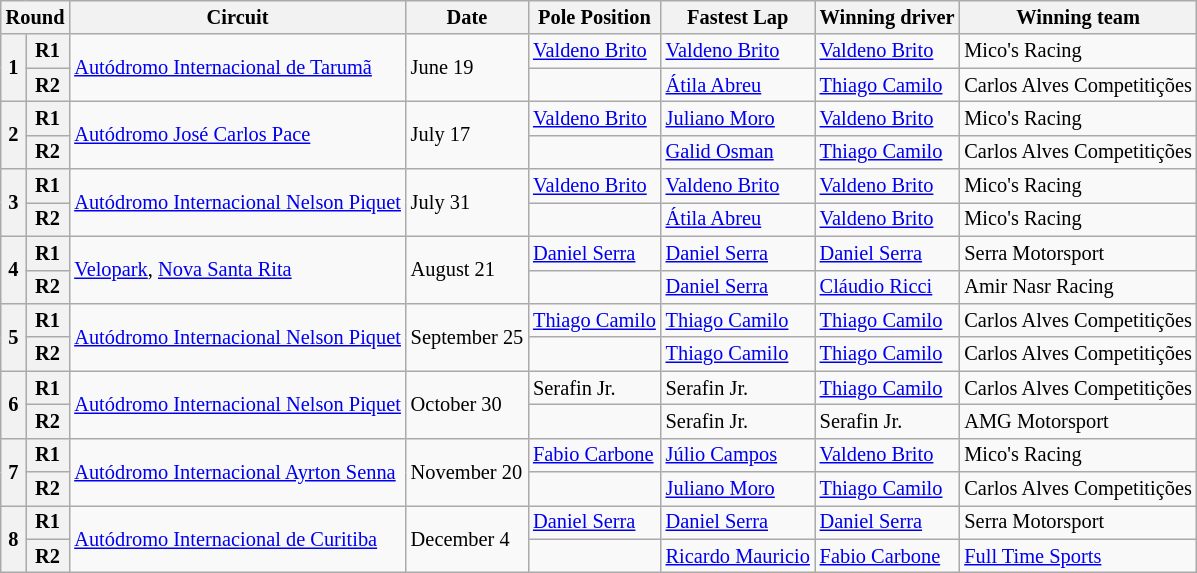<table class="wikitable" style="font-size: 85%">
<tr>
<th colspan=2>Round</th>
<th>Circuit</th>
<th>Date</th>
<th>Pole Position</th>
<th>Fastest Lap</th>
<th>Winning driver</th>
<th>Winning team</th>
</tr>
<tr>
<th rowspan=2>1</th>
<th>R1</th>
<td rowspan=2><a href='#'>Autódromo Internacional de Tarumã</a></td>
<td rowspan=2>June 19</td>
<td><a href='#'>Valdeno Brito</a></td>
<td><a href='#'>Valdeno Brito</a></td>
<td><a href='#'>Valdeno Brito</a></td>
<td>Mico's Racing</td>
</tr>
<tr>
<th>R2</th>
<td></td>
<td><a href='#'>Átila Abreu</a></td>
<td><a href='#'>Thiago Camilo</a></td>
<td>Carlos Alves Competitições</td>
</tr>
<tr>
<th rowspan=2>2</th>
<th>R1</th>
<td rowspan=2><a href='#'>Autódromo José Carlos Pace</a></td>
<td rowspan=2>July 17</td>
<td><a href='#'>Valdeno Brito</a></td>
<td><a href='#'>Juliano Moro</a></td>
<td><a href='#'>Valdeno Brito</a></td>
<td>Mico's Racing</td>
</tr>
<tr>
<th>R2</th>
<td></td>
<td><a href='#'>Galid Osman</a></td>
<td><a href='#'>Thiago Camilo</a></td>
<td>Carlos Alves Competitições</td>
</tr>
<tr>
<th rowspan=2>3</th>
<th>R1</th>
<td rowspan=2><a href='#'>Autódromo Internacional Nelson Piquet</a></td>
<td rowspan=2>July 31</td>
<td><a href='#'>Valdeno Brito</a></td>
<td><a href='#'>Valdeno Brito</a></td>
<td><a href='#'>Valdeno Brito</a></td>
<td>Mico's Racing</td>
</tr>
<tr>
<th>R2</th>
<td></td>
<td><a href='#'>Átila Abreu</a></td>
<td><a href='#'>Valdeno Brito</a></td>
<td>Mico's Racing</td>
</tr>
<tr>
<th rowspan=2>4</th>
<th>R1</th>
<td rowspan=2><a href='#'>Velopark</a>, <a href='#'>Nova Santa Rita</a></td>
<td rowspan=2>August 21</td>
<td><a href='#'>Daniel Serra</a></td>
<td><a href='#'>Daniel Serra</a></td>
<td><a href='#'>Daniel Serra</a></td>
<td>Serra Motorsport</td>
</tr>
<tr>
<th>R2</th>
<td></td>
<td><a href='#'>Daniel Serra</a></td>
<td><a href='#'>Cláudio Ricci</a></td>
<td>Amir Nasr Racing</td>
</tr>
<tr>
<th rowspan=2>5</th>
<th>R1</th>
<td rowspan=2><a href='#'>Autódromo Internacional Nelson Piquet</a></td>
<td rowspan=2>September 25</td>
<td><a href='#'>Thiago Camilo</a></td>
<td><a href='#'>Thiago Camilo</a></td>
<td><a href='#'>Thiago Camilo</a></td>
<td>Carlos Alves Competitições</td>
</tr>
<tr>
<th>R2</th>
<td></td>
<td><a href='#'>Thiago Camilo</a></td>
<td><a href='#'>Thiago Camilo</a></td>
<td>Carlos Alves Competitições</td>
</tr>
<tr>
<th rowspan=2>6</th>
<th>R1</th>
<td rowspan=2><a href='#'>Autódromo Internacional Nelson Piquet</a></td>
<td rowspan=2>October 30</td>
<td>Serafin Jr.</td>
<td>Serafin Jr.</td>
<td><a href='#'>Thiago Camilo</a></td>
<td>Carlos Alves Competitições</td>
</tr>
<tr>
<th>R2</th>
<td></td>
<td>Serafin Jr.</td>
<td>Serafin Jr.</td>
<td>AMG Motorsport</td>
</tr>
<tr>
<th rowspan=2>7</th>
<th>R1</th>
<td rowspan=2><a href='#'>Autódromo Internacional Ayrton Senna</a></td>
<td rowspan=2>November 20</td>
<td><a href='#'>Fabio Carbone</a></td>
<td><a href='#'>Júlio Campos</a></td>
<td><a href='#'>Valdeno Brito</a></td>
<td>Mico's Racing</td>
</tr>
<tr>
<th>R2</th>
<td></td>
<td><a href='#'>Juliano Moro</a></td>
<td><a href='#'>Thiago Camilo</a></td>
<td>Carlos Alves Competitições</td>
</tr>
<tr>
<th rowspan=2>8</th>
<th>R1</th>
<td rowspan=2><a href='#'>Autódromo Internacional de Curitiba</a></td>
<td rowspan=2>December 4</td>
<td><a href='#'>Daniel Serra</a></td>
<td><a href='#'>Daniel Serra</a></td>
<td><a href='#'>Daniel Serra</a></td>
<td>Serra Motorsport</td>
</tr>
<tr>
<th>R2</th>
<td></td>
<td><a href='#'>Ricardo Mauricio</a></td>
<td><a href='#'>Fabio Carbone</a></td>
<td><a href='#'>Full Time Sports</a></td>
</tr>
</table>
